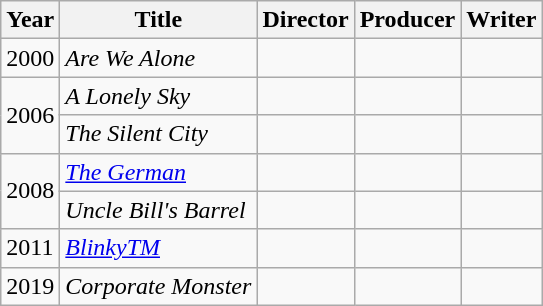<table class="wikitable">
<tr>
<th>Year</th>
<th>Title</th>
<th>Director</th>
<th>Producer</th>
<th>Writer</th>
</tr>
<tr>
<td>2000</td>
<td><em>Are We Alone</em></td>
<td></td>
<td></td>
<td></td>
</tr>
<tr>
<td rowspan=2>2006</td>
<td><em>A Lonely Sky</em></td>
<td></td>
<td></td>
<td></td>
</tr>
<tr>
<td><em>The Silent City</em></td>
<td></td>
<td></td>
<td></td>
</tr>
<tr>
<td rowspan=2>2008</td>
<td><em><a href='#'>The German</a></em></td>
<td></td>
<td></td>
<td></td>
</tr>
<tr>
<td><em>Uncle Bill's Barrel</em></td>
<td></td>
<td></td>
<td></td>
</tr>
<tr>
<td>2011</td>
<td><em><a href='#'>BlinkyTM</a></em></td>
<td></td>
<td></td>
<td></td>
</tr>
<tr>
<td>2019</td>
<td><em>Corporate Monster</em></td>
<td></td>
<td></td>
<td></td>
</tr>
</table>
